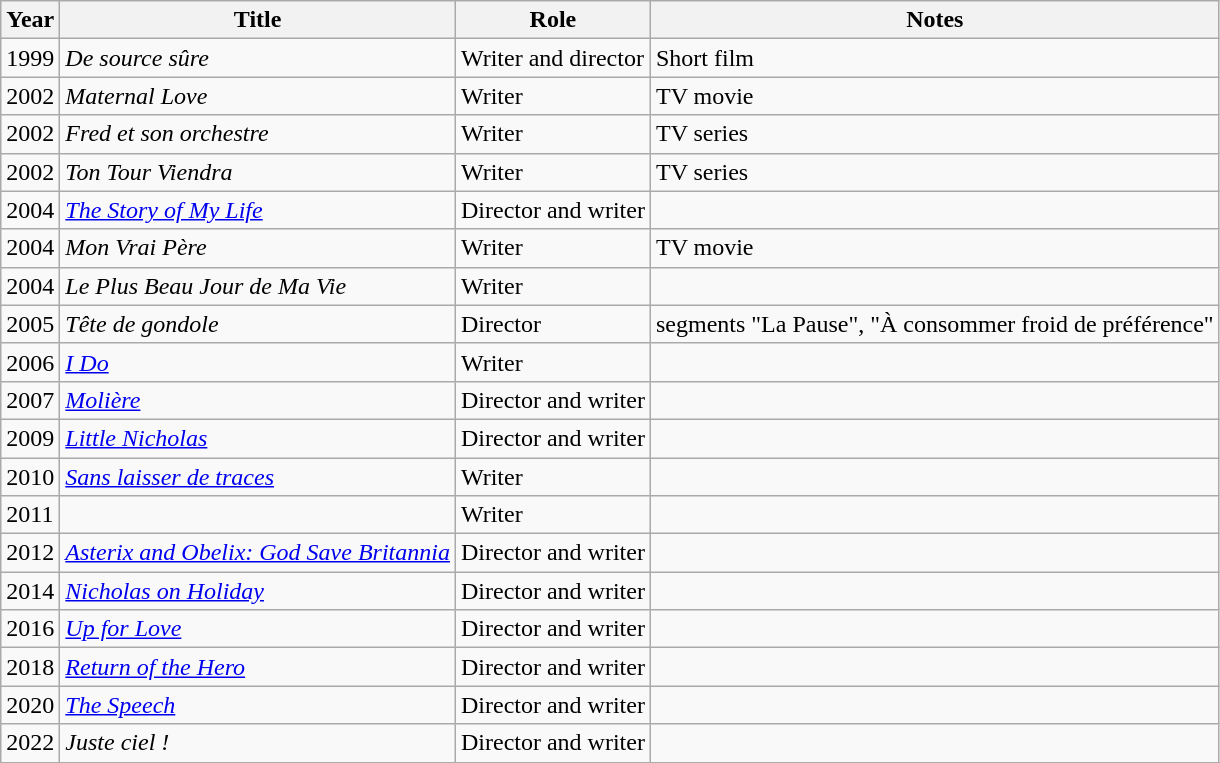<table class="wikitable sortable">
<tr>
<th>Year</th>
<th>Title</th>
<th>Role</th>
<th class="unsortable">Notes</th>
</tr>
<tr>
<td>1999</td>
<td><em>De source sûre</em></td>
<td>Writer and director</td>
<td>Short film</td>
</tr>
<tr>
<td>2002</td>
<td><em>Maternal Love</em></td>
<td>Writer</td>
<td>TV movie</td>
</tr>
<tr>
<td>2002</td>
<td><em>Fred et son orchestre</em></td>
<td>Writer</td>
<td>TV series</td>
</tr>
<tr>
<td>2002</td>
<td><em>Ton Tour Viendra</em></td>
<td>Writer</td>
<td>TV series</td>
</tr>
<tr>
<td>2004</td>
<td><em><a href='#'>The Story of My Life</a></em></td>
<td>Director and writer</td>
<td></td>
</tr>
<tr>
<td>2004</td>
<td><em>Mon Vrai Père</em></td>
<td>Writer</td>
<td>TV movie</td>
</tr>
<tr>
<td>2004</td>
<td><em>Le Plus Beau Jour de Ma Vie</em></td>
<td>Writer</td>
<td></td>
</tr>
<tr>
<td>2005</td>
<td><em>Tête de gondole</em></td>
<td>Director</td>
<td>segments "La Pause", "À consommer froid de préférence"</td>
</tr>
<tr>
<td>2006</td>
<td><em><a href='#'>I Do</a></em></td>
<td>Writer</td>
<td></td>
</tr>
<tr>
<td>2007</td>
<td><em><a href='#'>Molière</a></em></td>
<td>Director and writer</td>
<td></td>
</tr>
<tr>
<td>2009</td>
<td><em><a href='#'>Little Nicholas</a></em></td>
<td>Director and writer</td>
<td></td>
</tr>
<tr>
<td>2010</td>
<td><em><a href='#'>Sans laisser de traces</a></em></td>
<td>Writer</td>
<td></td>
</tr>
<tr>
<td>2011</td>
<td><em></em></td>
<td>Writer</td>
<td></td>
</tr>
<tr>
<td>2012</td>
<td><em><a href='#'>Asterix and Obelix: God Save Britannia</a></em></td>
<td>Director and writer</td>
<td></td>
</tr>
<tr>
<td>2014</td>
<td><em><a href='#'>Nicholas on Holiday</a></em></td>
<td>Director and writer</td>
<td></td>
</tr>
<tr>
<td>2016</td>
<td><em><a href='#'>Up for Love</a></em></td>
<td>Director and writer</td>
<td></td>
</tr>
<tr>
<td>2018</td>
<td><em><a href='#'>Return of the Hero</a></em></td>
<td>Director and writer</td>
<td></td>
</tr>
<tr>
<td>2020</td>
<td><em><a href='#'>The Speech</a></em></td>
<td>Director and writer</td>
<td></td>
</tr>
<tr>
<td>2022</td>
<td><em>Juste ciel !</em></td>
<td>Director and writer</td>
<td></td>
</tr>
<tr>
</tr>
</table>
